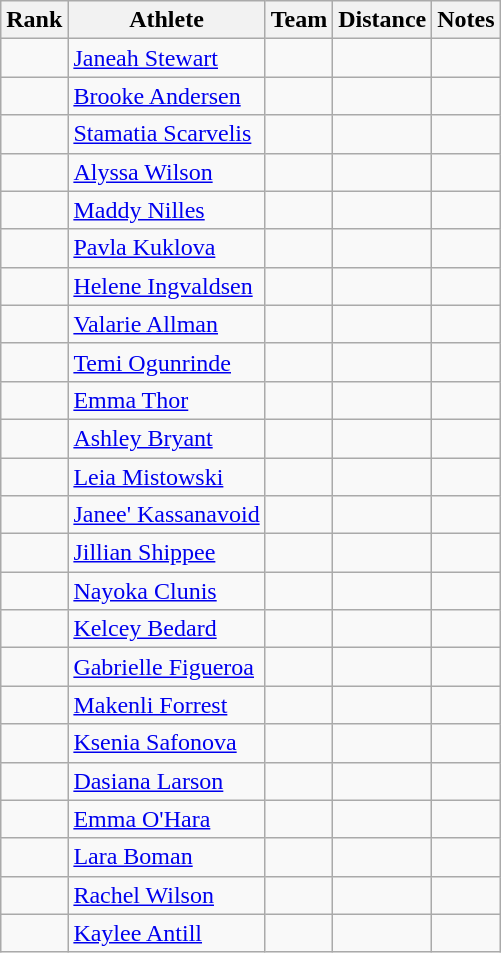<table class="wikitable sortable" style="text-align:center">
<tr>
<th>Rank</th>
<th>Athlete</th>
<th>Team</th>
<th>Distance</th>
<th>Notes</th>
</tr>
<tr>
<td></td>
<td align=left><a href='#'>Janeah Stewart</a></td>
<td></td>
<td><strong></strong></td>
<td></td>
</tr>
<tr>
<td></td>
<td align=left><a href='#'>Brooke Andersen</a></td>
<td></td>
<td><strong></strong></td>
<td></td>
</tr>
<tr>
<td></td>
<td align=left> <a href='#'>Stamatia Scarvelis</a></td>
<td></td>
<td><strong></strong></td>
<td></td>
</tr>
<tr>
<td></td>
<td align=left><a href='#'>Alyssa Wilson</a></td>
<td></td>
<td><strong></strong></td>
<td></td>
</tr>
<tr>
<td></td>
<td align=left><a href='#'>Maddy Nilles</a></td>
<td></td>
<td><strong></strong></td>
<td></td>
</tr>
<tr>
<td></td>
<td align=left> <a href='#'>Pavla Kuklova</a></td>
<td></td>
<td><strong></strong></td>
<td></td>
</tr>
<tr>
<td></td>
<td align=left> <a href='#'>Helene Ingvaldsen</a></td>
<td></td>
<td><strong></strong></td>
<td></td>
</tr>
<tr>
<td></td>
<td align=left><a href='#'>Valarie Allman</a></td>
<td></td>
<td><strong></strong></td>
<td></td>
</tr>
<tr>
<td></td>
<td align=left><a href='#'>Temi Ogunrinde</a></td>
<td></td>
<td><strong></strong></td>
<td></td>
</tr>
<tr>
<td></td>
<td align=left> <a href='#'>Emma Thor</a></td>
<td></td>
<td><strong></strong></td>
<td></td>
</tr>
<tr>
<td></td>
<td align=left><a href='#'>Ashley Bryant</a></td>
<td></td>
<td><strong></strong></td>
<td></td>
</tr>
<tr>
<td></td>
<td align=left><a href='#'>Leia Mistowski</a></td>
<td></td>
<td><strong></strong></td>
<td></td>
</tr>
<tr>
<td></td>
<td align=left><a href='#'>Janee' Kassanavoid</a></td>
<td></td>
<td><strong></strong></td>
<td></td>
</tr>
<tr>
<td></td>
<td align=left><a href='#'>Jillian Shippee</a></td>
<td></td>
<td><strong></strong></td>
<td></td>
</tr>
<tr>
<td></td>
<td align=left> <a href='#'>Nayoka Clunis</a></td>
<td></td>
<td><strong></strong></td>
<td></td>
</tr>
<tr>
<td></td>
<td align=left><a href='#'>Kelcey Bedard</a></td>
<td></td>
<td><strong></strong></td>
<td></td>
</tr>
<tr>
<td></td>
<td align=left><a href='#'>Gabrielle Figueroa</a></td>
<td></td>
<td><strong></strong></td>
<td></td>
</tr>
<tr>
<td></td>
<td align=left><a href='#'>Makenli Forrest</a></td>
<td></td>
<td><strong></strong></td>
<td></td>
</tr>
<tr>
<td></td>
<td align=left> <a href='#'>Ksenia Safonova</a></td>
<td></td>
<td><strong></strong></td>
<td></td>
</tr>
<tr>
<td></td>
<td align=left><a href='#'>Dasiana Larson</a></td>
<td></td>
<td><strong></strong></td>
<td></td>
</tr>
<tr>
<td></td>
<td align=left> <a href='#'>Emma O'Hara</a></td>
<td></td>
<td><strong></strong></td>
<td></td>
</tr>
<tr>
<td></td>
<td align=left><a href='#'>Lara Boman</a></td>
<td></td>
<td><strong></strong></td>
<td></td>
</tr>
<tr>
<td></td>
<td align=left><a href='#'>Rachel Wilson</a></td>
<td></td>
<td><strong></strong></td>
<td></td>
</tr>
<tr>
<td></td>
<td align=left><a href='#'>Kaylee Antill</a></td>
<td></td>
<td><strong></strong></td>
<td></td>
</tr>
</table>
